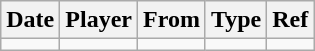<table class="wikitable">
<tr>
<th><strong>Date</strong></th>
<th><strong>Player</strong></th>
<th><strong>From</strong></th>
<th><strong>Type</strong></th>
<th><strong>Ref</strong></th>
</tr>
<tr>
<td></td>
<td></td>
<td></td>
<td></td>
<td></td>
</tr>
</table>
